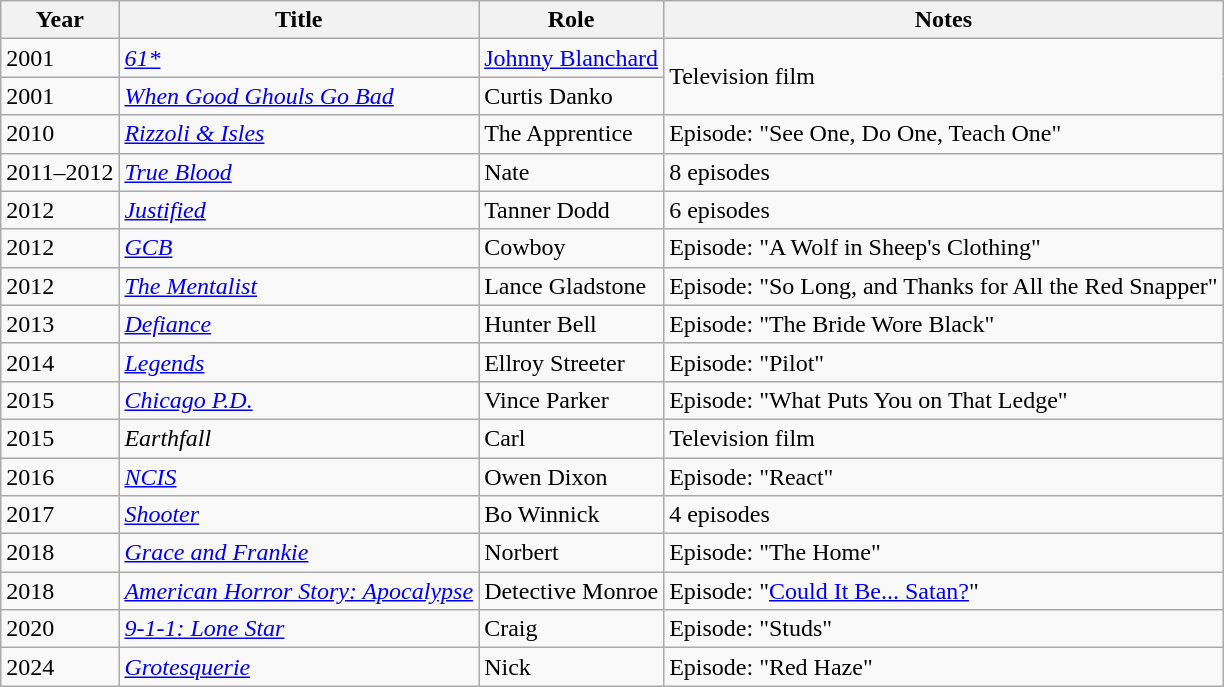<table class="wikitable sortable">
<tr>
<th>Year</th>
<th>Title</th>
<th>Role</th>
<th class="unsortable">Notes</th>
</tr>
<tr>
<td>2001</td>
<td><em><a href='#'>61*</a></em></td>
<td><a href='#'>Johnny Blanchard</a></td>
<td rowspan="2">Television film</td>
</tr>
<tr>
<td>2001</td>
<td><em><a href='#'>When Good Ghouls Go Bad</a></em></td>
<td>Curtis Danko</td>
</tr>
<tr>
<td>2010</td>
<td><em><a href='#'>Rizzoli & Isles</a></em></td>
<td>The Apprentice</td>
<td>Episode: "See One, Do One, Teach One"</td>
</tr>
<tr>
<td>2011–2012</td>
<td><em><a href='#'>True Blood</a></em></td>
<td>Nate</td>
<td>8 episodes</td>
</tr>
<tr>
<td>2012</td>
<td><a href='#'><em>Justified</em></a></td>
<td>Tanner Dodd</td>
<td>6 episodes</td>
</tr>
<tr>
<td>2012</td>
<td><a href='#'><em>GCB</em></a></td>
<td>Cowboy</td>
<td>Episode: "A Wolf in Sheep's Clothing"</td>
</tr>
<tr>
<td>2012</td>
<td><em><a href='#'>The Mentalist</a></em></td>
<td>Lance Gladstone</td>
<td>Episode: "So Long, and Thanks for All the Red Snapper"</td>
</tr>
<tr>
<td>2013</td>
<td><a href='#'><em>Defiance</em></a></td>
<td>Hunter Bell</td>
<td>Episode: "The Bride Wore Black"</td>
</tr>
<tr>
<td>2014</td>
<td><a href='#'><em>Legends</em></a></td>
<td>Ellroy Streeter</td>
<td>Episode: "Pilot"</td>
</tr>
<tr>
<td>2015</td>
<td><a href='#'><em>Chicago P.D.</em></a></td>
<td>Vince Parker</td>
<td>Episode: "What Puts You on That Ledge"</td>
</tr>
<tr>
<td>2015</td>
<td><em>Earthfall</em></td>
<td>Carl</td>
<td>Television film</td>
</tr>
<tr>
<td>2016</td>
<td><a href='#'><em>NCIS</em></a></td>
<td>Owen Dixon</td>
<td>Episode: "React"</td>
</tr>
<tr>
<td>2017</td>
<td><a href='#'><em>Shooter</em></a></td>
<td>Bo Winnick</td>
<td>4 episodes</td>
</tr>
<tr>
<td>2018</td>
<td><em><a href='#'>Grace and Frankie</a></em></td>
<td>Norbert</td>
<td>Episode: "The Home"</td>
</tr>
<tr>
<td>2018</td>
<td><em><a href='#'>American Horror Story: Apocalypse</a></em></td>
<td>Detective Monroe</td>
<td>Episode: "<a href='#'>Could It Be... Satan?</a>"</td>
</tr>
<tr>
<td>2020</td>
<td><em><a href='#'>9-1-1: Lone Star</a></em></td>
<td>Craig</td>
<td>Episode: "Studs"</td>
</tr>
<tr>
<td>2024</td>
<td><em><a href='#'>Grotesquerie</a></em></td>
<td>Nick</td>
<td>Episode: "Red Haze"</td>
</tr>
</table>
